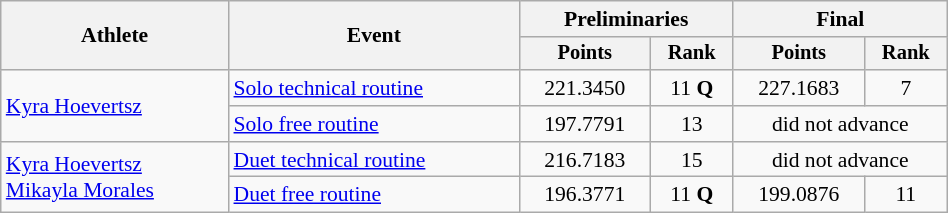<table class="wikitable" style="text-align:center; font-size:90%; width:50%;">
<tr>
<th rowspan="2">Athlete</th>
<th rowspan="2">Event</th>
<th colspan="2">Preliminaries</th>
<th colspan="2">Final</th>
</tr>
<tr style="font-size:95%">
<th>Points</th>
<th>Rank</th>
<th>Points</th>
<th>Rank</th>
</tr>
<tr>
<td align=left rowspan=2><a href='#'>Kyra Hoevertsz</a></td>
<td align=left><a href='#'>Solo technical routine</a></td>
<td>221.3450</td>
<td>11 <strong>Q</strong></td>
<td>227.1683</td>
<td>7</td>
</tr>
<tr>
<td align=left><a href='#'>Solo free routine</a></td>
<td>197.7791</td>
<td>13</td>
<td colspan=2>did not advance</td>
</tr>
<tr>
<td align=left rowspan=2><a href='#'>Kyra Hoevertsz</a><br> <a href='#'>Mikayla Morales</a></td>
<td align=left><a href='#'>Duet technical routine</a></td>
<td>216.7183</td>
<td>15</td>
<td colspan=2>did not advance</td>
</tr>
<tr>
<td align=left><a href='#'>Duet free routine</a></td>
<td>196.3771</td>
<td>11 <strong>Q</strong></td>
<td>199.0876</td>
<td>11</td>
</tr>
</table>
